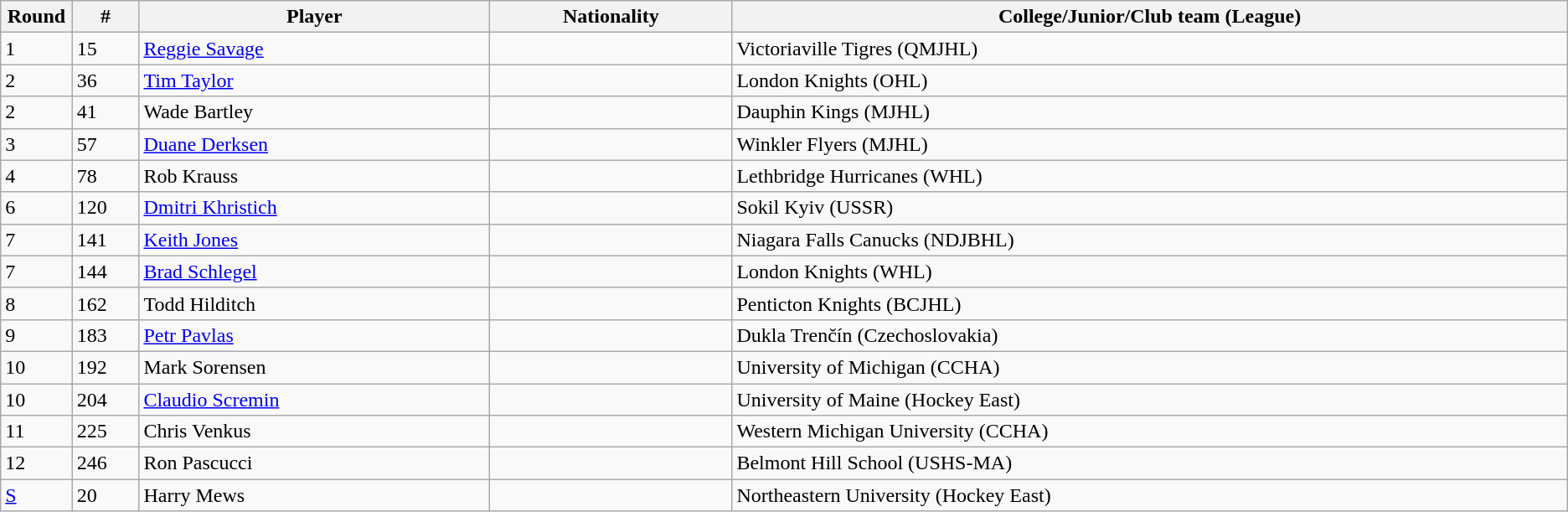<table class="wikitable">
<tr align="center">
<th bgcolor="#DDDDFF" width="4.0%">Round</th>
<th bgcolor="#DDDDFF" width="4.0%">#</th>
<th bgcolor="#DDDDFF" width="21.0%">Player</th>
<th bgcolor="#DDDDFF" width="14.5%">Nationality</th>
<th bgcolor="#DDDDFF" width="50.0%">College/Junior/Club team (League)</th>
</tr>
<tr>
<td>1</td>
<td>15</td>
<td><a href='#'>Reggie Savage</a></td>
<td></td>
<td>Victoriaville Tigres (QMJHL)</td>
</tr>
<tr>
<td>2</td>
<td>36</td>
<td><a href='#'>Tim Taylor</a></td>
<td></td>
<td>London Knights (OHL)</td>
</tr>
<tr>
<td>2</td>
<td>41</td>
<td>Wade Bartley</td>
<td></td>
<td>Dauphin Kings (MJHL)</td>
</tr>
<tr>
<td>3</td>
<td>57</td>
<td><a href='#'>Duane Derksen</a></td>
<td></td>
<td>Winkler Flyers (MJHL)</td>
</tr>
<tr>
<td>4</td>
<td>78</td>
<td>Rob Krauss</td>
<td></td>
<td>Lethbridge Hurricanes (WHL)</td>
</tr>
<tr>
<td>6</td>
<td>120</td>
<td><a href='#'>Dmitri Khristich</a></td>
<td></td>
<td>Sokil Kyiv (USSR)</td>
</tr>
<tr>
<td>7</td>
<td>141</td>
<td><a href='#'>Keith Jones</a></td>
<td></td>
<td>Niagara Falls Canucks (NDJBHL)</td>
</tr>
<tr>
<td>7</td>
<td>144</td>
<td><a href='#'>Brad Schlegel</a></td>
<td></td>
<td>London Knights (WHL)</td>
</tr>
<tr>
<td>8</td>
<td>162</td>
<td>Todd Hilditch</td>
<td></td>
<td>Penticton Knights (BCJHL)</td>
</tr>
<tr>
<td>9</td>
<td>183</td>
<td><a href='#'>Petr Pavlas</a></td>
<td></td>
<td>Dukla Trenčín (Czechoslovakia)</td>
</tr>
<tr>
<td>10</td>
<td>192</td>
<td>Mark Sorensen</td>
<td></td>
<td>University of Michigan (CCHA)</td>
</tr>
<tr>
<td>10</td>
<td>204</td>
<td><a href='#'>Claudio Scremin</a></td>
<td></td>
<td>University of Maine (Hockey East)</td>
</tr>
<tr>
<td>11</td>
<td>225</td>
<td>Chris Venkus</td>
<td></td>
<td>Western Michigan University (CCHA)</td>
</tr>
<tr>
<td>12</td>
<td>246</td>
<td>Ron Pascucci</td>
<td></td>
<td>Belmont Hill School (USHS-MA)</td>
</tr>
<tr>
<td><a href='#'>S</a></td>
<td>20</td>
<td>Harry Mews</td>
<td></td>
<td>Northeastern University (Hockey East)</td>
</tr>
</table>
